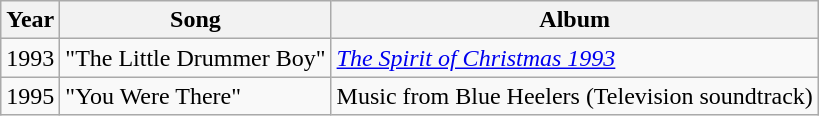<table class="wikitable" style="text-align:center;">
<tr>
<th>Year</th>
<th>Song</th>
<th>Album</th>
</tr>
<tr>
<td>1993</td>
<td align="left">"The Little Drummer Boy"</td>
<td align="left"><em><a href='#'>The Spirit of Christmas 1993</a></em></td>
</tr>
<tr>
<td>1995</td>
<td align="left">"You Were There"</td>
<td align="left">Music from Blue Heelers (Television soundtrack)</td>
</tr>
</table>
